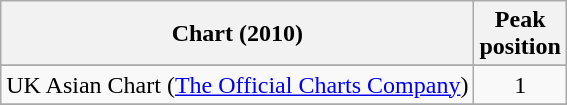<table class="wikitable sortable">
<tr>
<th>Chart (2010)</th>
<th>Peak<br>position</th>
</tr>
<tr>
</tr>
<tr>
</tr>
<tr>
</tr>
<tr>
</tr>
<tr>
</tr>
<tr>
</tr>
<tr>
</tr>
<tr>
</tr>
<tr>
<td>UK Asian Chart (<a href='#'>The Official Charts Company</a>)</td>
<td style="text-align:center;">1</td>
</tr>
<tr>
</tr>
<tr>
</tr>
<tr>
</tr>
</table>
